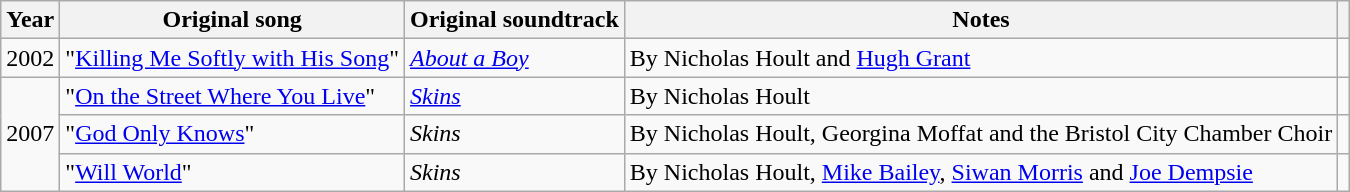<table class="wikitable">
<tr>
<th>Year</th>
<th>Original song</th>
<th>Original soundtrack</th>
<th>Notes</th>
<th></th>
</tr>
<tr>
<td>2002</td>
<td>"<a href='#'>Killing Me Softly with His Song</a>"</td>
<td><em><a href='#'>About a Boy</a></em></td>
<td>By Nicholas Hoult and <a href='#'>Hugh Grant</a></td>
<td></td>
</tr>
<tr>
<td rowspan="3">2007</td>
<td>"<a href='#'>On the Street Where You Live</a>"</td>
<td><em><a href='#'>Skins</a></em></td>
<td>By Nicholas Hoult</td>
<td></td>
</tr>
<tr>
<td>"<a href='#'>God Only Knows</a>"</td>
<td><em>Skins</em></td>
<td>By Nicholas Hoult, Georgina Moffat and the Bristol City Chamber Choir</td>
<td></td>
</tr>
<tr>
<td>"<a href='#'>Will World</a>"</td>
<td><em>Skins</em></td>
<td>By Nicholas Hoult, <a href='#'>Mike Bailey</a>, <a href='#'>Siwan Morris</a> and <a href='#'>Joe Dempsie</a></td>
<td></td>
</tr>
</table>
